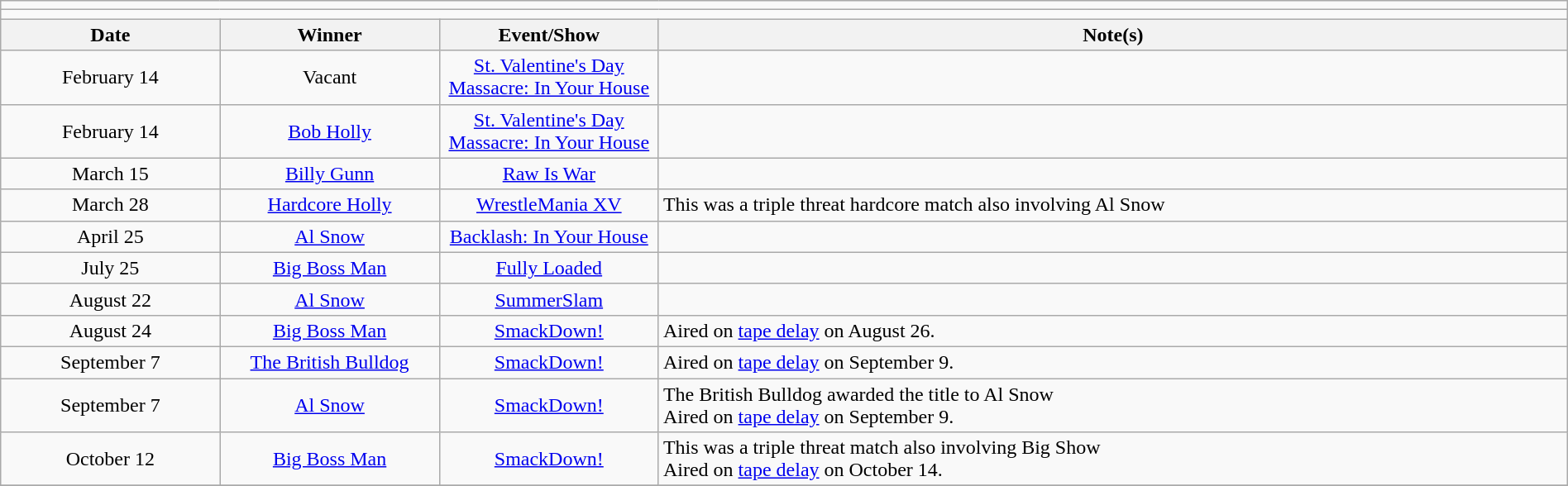<table class="wikitable" style="text-align:center; width:100%;">
<tr>
<td colspan="5"></td>
</tr>
<tr>
<td colspan="5"><strong></strong></td>
</tr>
<tr>
<th width=14%>Date</th>
<th width=14%>Winner</th>
<th width=14%>Event/Show</th>
<th width=58%>Note(s)</th>
</tr>
<tr>
<td>February 14</td>
<td>Vacant</td>
<td><a href='#'>St. Valentine's Day Massacre: In Your House</a></td>
<td align=left></td>
</tr>
<tr>
<td>February 14</td>
<td><a href='#'>Bob Holly</a></td>
<td><a href='#'>St. Valentine's Day Massacre: In Your House</a></td>
<td align=left></td>
</tr>
<tr>
<td>March 15</td>
<td><a href='#'>Billy Gunn</a></td>
<td><a href='#'>Raw Is War</a></td>
<td align=left></td>
</tr>
<tr>
<td>March 28</td>
<td><a href='#'>Hardcore Holly</a></td>
<td><a href='#'>WrestleMania XV</a></td>
<td align=left>This was a triple threat hardcore match also involving Al Snow</td>
</tr>
<tr>
<td>April 25</td>
<td><a href='#'>Al Snow</a></td>
<td><a href='#'>Backlash: In Your House</a></td>
<td align=left></td>
</tr>
<tr>
<td>July 25</td>
<td><a href='#'>Big Boss Man</a></td>
<td><a href='#'>Fully Loaded</a></td>
<td align=left></td>
</tr>
<tr>
<td>August 22</td>
<td><a href='#'>Al Snow</a></td>
<td><a href='#'>SummerSlam</a></td>
<td align=left></td>
</tr>
<tr>
<td>August 24</td>
<td><a href='#'>Big Boss Man</a></td>
<td><a href='#'>SmackDown!</a></td>
<td align=left>Aired on <a href='#'>tape delay</a> on August 26.</td>
</tr>
<tr>
<td>September 7</td>
<td><a href='#'>The British Bulldog</a></td>
<td><a href='#'>SmackDown!</a></td>
<td align=left>Aired on <a href='#'>tape delay</a> on September 9.</td>
</tr>
<tr>
<td>September 7</td>
<td><a href='#'>Al Snow</a></td>
<td><a href='#'>SmackDown!</a></td>
<td align=left>The British Bulldog awarded the title to Al Snow<br>Aired on <a href='#'>tape delay</a> on September 9.</td>
</tr>
<tr>
<td>October 12</td>
<td><a href='#'>Big Boss Man</a></td>
<td><a href='#'>SmackDown!</a></td>
<td align=left>This was a triple threat match also involving Big Show<br>Aired on <a href='#'>tape delay</a> on October 14.</td>
</tr>
<tr>
</tr>
</table>
